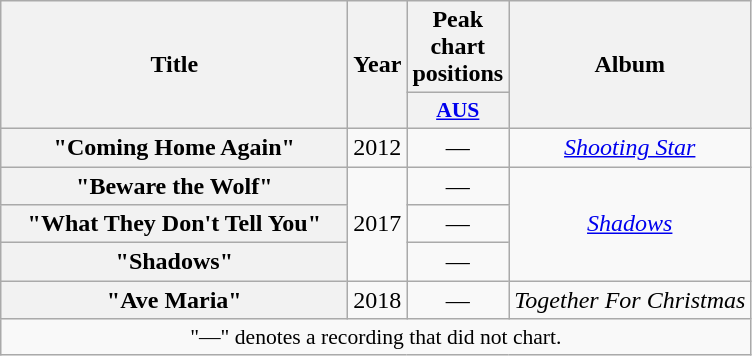<table class="wikitable plainrowheaders" style="text-align:center;" border="1">
<tr>
<th scope="col" rowspan="2" style="width:14em;">Title</th>
<th scope="col" rowspan="2">Year</th>
<th scope="col" colspan="1">Peak chart positions</th>
<th scope="col" rowspan="2">Album</th>
</tr>
<tr>
<th scope="col" style="width:3em;font-size:90%;"><a href='#'>AUS</a><br></th>
</tr>
<tr>
<th scope="row">"Coming Home Again"</th>
<td>2012</td>
<td>—</td>
<td><em><a href='#'>Shooting Star</a></em></td>
</tr>
<tr>
<th scope="row">"Beware the Wolf"</th>
<td rowspan="3">2017</td>
<td>—</td>
<td rowspan="3"><em><a href='#'>Shadows</a></em></td>
</tr>
<tr>
<th scope="row">"What They Don't Tell You"</th>
<td>—</td>
</tr>
<tr>
<th scope="row">"Shadows"</th>
<td>—</td>
</tr>
<tr>
<th scope="row">"Ave Maria" </th>
<td>2018</td>
<td>—</td>
<td><em>Together For Christmas</em></td>
</tr>
<tr>
<td colspan="5" style="font-size:90%">"—" denotes a recording that did not chart.</td>
</tr>
</table>
